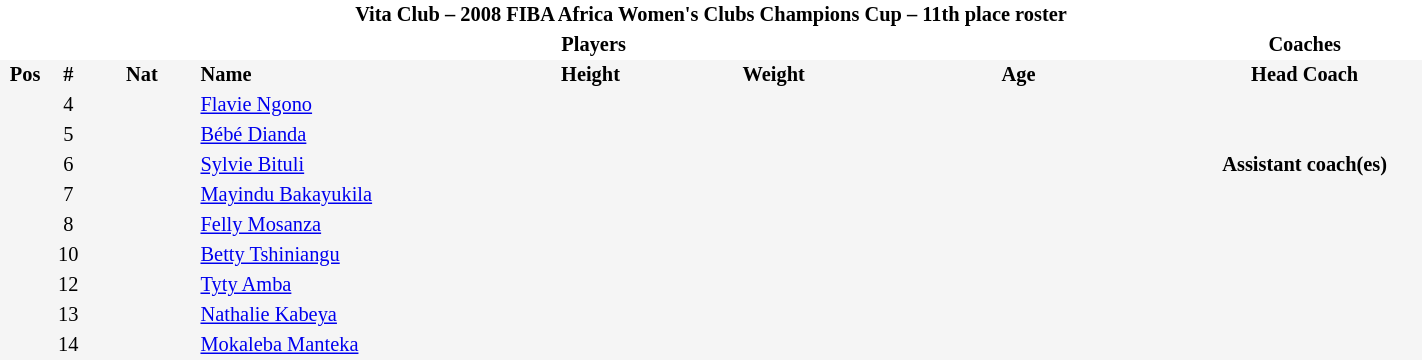<table border=0 cellpadding=2 cellspacing=0  |- bgcolor=#f5f5f5 style="text-align:center; font-size:85%;" width=75%>
<tr>
<td colspan="8" style="background: white; color: black"><strong>Vita Club – 2008 FIBA Africa Women's Clubs Champions Cup – 11th place roster</strong></td>
</tr>
<tr>
<td colspan="7" style="background: white; color: black"><strong>Players</strong></td>
<td style="background: white; color: black"><strong>Coaches</strong></td>
</tr>
<tr style="background=#f5f5f5; color: black">
<th width=5px>Pos</th>
<th width=5px>#</th>
<th width=50px>Nat</th>
<th width=135px align=left>Name</th>
<th width=100px>Height</th>
<th width=70px>Weight</th>
<th width=160px>Age</th>
<th width=110px>Head Coach</th>
</tr>
<tr>
<td></td>
<td>4</td>
<td></td>
<td align=left><a href='#'>Flavie Ngono</a></td>
<td><span></span></td>
<td></td>
<td><span></span></td>
<td> <a href='#'></a></td>
</tr>
<tr>
<td></td>
<td>5</td>
<td></td>
<td align=left><a href='#'>Bébé Dianda</a></td>
<td></td>
<td></td>
<td><span></span></td>
</tr>
<tr>
<td></td>
<td>6</td>
<td></td>
<td align=left><a href='#'>Sylvie Bituli</a></td>
<td></td>
<td></td>
<td><span></span></td>
<td><strong>Assistant coach(es)</strong></td>
</tr>
<tr>
<td></td>
<td>7</td>
<td></td>
<td align=left><a href='#'>Mayindu Bakayukila</a></td>
<td></td>
<td></td>
<td><span></span></td>
<td></td>
</tr>
<tr>
<td></td>
<td>8</td>
<td></td>
<td align=left><a href='#'>Felly Mosanza</a></td>
<td></td>
<td></td>
<td><span></span></td>
</tr>
<tr>
<td></td>
<td>10</td>
<td></td>
<td align=left><a href='#'>Betty Tshiniangu</a></td>
<td><span></span></td>
<td></td>
<td><span></span></td>
</tr>
<tr>
<td></td>
<td>12</td>
<td></td>
<td align=left><a href='#'>Tyty Amba</a></td>
<td></td>
<td></td>
<td><span></span></td>
</tr>
<tr>
<td></td>
<td>13</td>
<td></td>
<td align=left><a href='#'>Nathalie Kabeya</a></td>
<td></td>
<td></td>
<td><span></span></td>
</tr>
<tr>
<td></td>
<td>14</td>
<td></td>
<td align=left><a href='#'>Mokaleba Manteka</a></td>
<td></td>
<td></td>
<td><span></span></td>
</tr>
</table>
